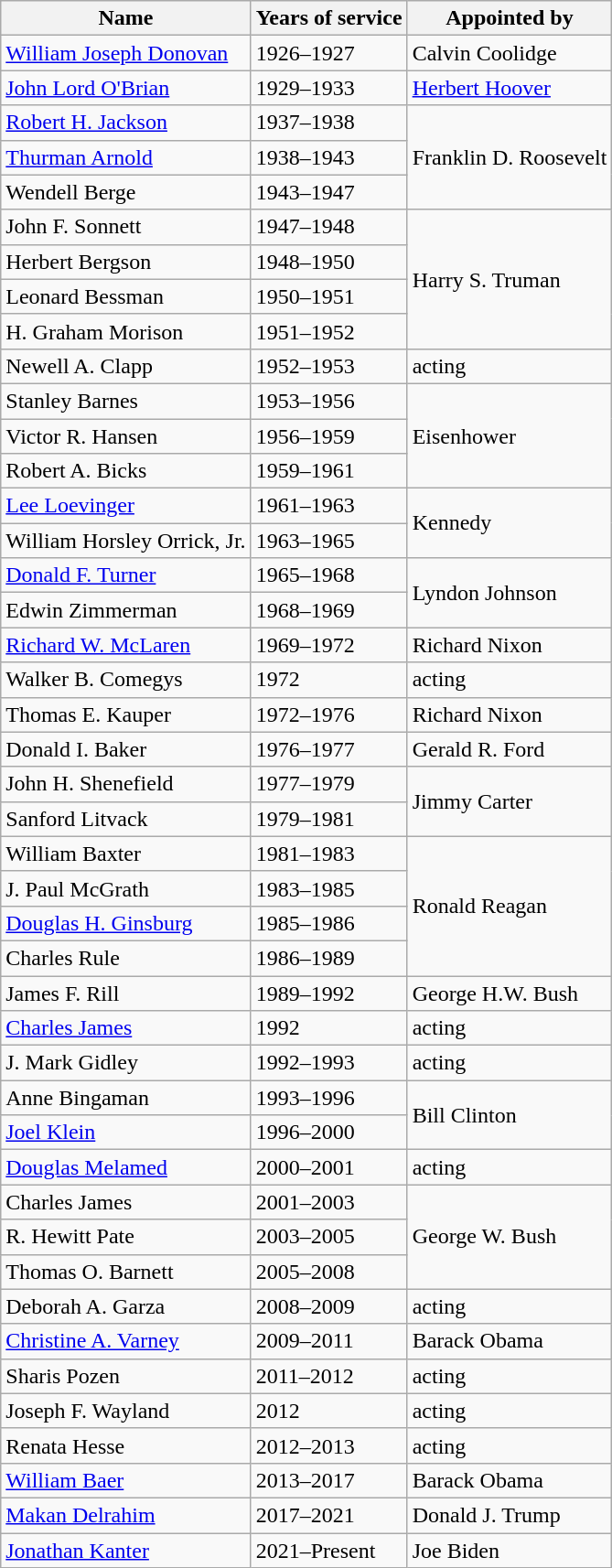<table class="wikitable sortable">
<tr>
<th>Name</th>
<th>Years of service</th>
<th>Appointed by</th>
</tr>
<tr>
<td><a href='#'>William Joseph Donovan</a></td>
<td>1926–1927</td>
<td>Calvin Coolidge</td>
</tr>
<tr>
<td><a href='#'>John Lord O'Brian</a></td>
<td>1929–1933</td>
<td><a href='#'>Herbert Hoover</a></td>
</tr>
<tr>
<td><a href='#'>Robert H. Jackson</a></td>
<td>1937–1938</td>
<td rowspan="3">Franklin D. Roosevelt</td>
</tr>
<tr>
<td><a href='#'>Thurman Arnold</a></td>
<td>1938–1943</td>
</tr>
<tr>
<td>Wendell Berge</td>
<td>1943–1947</td>
</tr>
<tr>
<td>John F. Sonnett</td>
<td>1947–1948</td>
<td rowspan="4">Harry S. Truman</td>
</tr>
<tr>
<td>Herbert Bergson</td>
<td>1948–1950</td>
</tr>
<tr>
<td>Leonard Bessman</td>
<td>1950–1951</td>
</tr>
<tr>
<td>H. Graham Morison</td>
<td>1951–1952</td>
</tr>
<tr>
<td>Newell A. Clapp</td>
<td>1952–1953</td>
<td>acting</td>
</tr>
<tr>
<td>Stanley Barnes</td>
<td>1953–1956</td>
<td rowspan="3">Eisenhower</td>
</tr>
<tr>
<td>Victor R. Hansen</td>
<td>1956–1959</td>
</tr>
<tr>
<td>Robert A. Bicks</td>
<td>1959–1961</td>
</tr>
<tr>
<td><a href='#'>Lee Loevinger</a></td>
<td>1961–1963</td>
<td rowspan="2">Kennedy</td>
</tr>
<tr>
<td>William Horsley Orrick, Jr.</td>
<td>1963–1965</td>
</tr>
<tr>
<td><a href='#'>Donald F. Turner</a></td>
<td>1965–1968</td>
<td rowspan="2">Lyndon Johnson</td>
</tr>
<tr>
<td>Edwin Zimmerman</td>
<td>1968–1969</td>
</tr>
<tr>
<td><a href='#'>Richard W. McLaren</a></td>
<td>1969–1972</td>
<td>Richard Nixon</td>
</tr>
<tr>
<td>Walker B. Comegys</td>
<td>1972</td>
<td>acting</td>
</tr>
<tr>
<td>Thomas E. Kauper</td>
<td>1972–1976</td>
<td>Richard Nixon</td>
</tr>
<tr>
<td>Donald I. Baker</td>
<td>1976–1977</td>
<td>Gerald R. Ford</td>
</tr>
<tr>
<td>John H. Shenefield</td>
<td>1977–1979</td>
<td rowspan="2">Jimmy Carter</td>
</tr>
<tr>
<td>Sanford Litvack</td>
<td>1979–1981</td>
</tr>
<tr>
<td William Baxter (law professor)>William Baxter</td>
<td>1981–1983</td>
<td rowspan="4">Ronald Reagan</td>
</tr>
<tr>
<td>J. Paul McGrath</td>
<td>1983–1985</td>
</tr>
<tr>
<td><a href='#'>Douglas H. Ginsburg</a></td>
<td>1985–1986</td>
</tr>
<tr>
<td>Charles Rule</td>
<td>1986–1989</td>
</tr>
<tr>
<td>James F. Rill</td>
<td>1989–1992</td>
<td>George H.W. Bush</td>
</tr>
<tr>
<td><a href='#'>Charles James</a></td>
<td>1992</td>
<td>acting</td>
</tr>
<tr>
<td>J. Mark Gidley</td>
<td>1992–1993</td>
<td>acting</td>
</tr>
<tr>
<td>Anne Bingaman</td>
<td>1993–1996</td>
<td rowspan="2">Bill Clinton</td>
</tr>
<tr>
<td><a href='#'>Joel Klein</a></td>
<td>1996–2000</td>
</tr>
<tr>
<td><a href='#'>Douglas Melamed</a></td>
<td>2000–2001</td>
<td>acting</td>
</tr>
<tr>
<td Charles James (attorney)>Charles James</td>
<td>2001–2003</td>
<td rowspan="3">George W. Bush</td>
</tr>
<tr>
<td>R. Hewitt Pate</td>
<td>2003–2005</td>
</tr>
<tr>
<td>Thomas O. Barnett</td>
<td>2005–2008</td>
</tr>
<tr>
<td>Deborah A. Garza</td>
<td>2008–2009</td>
<td>acting</td>
</tr>
<tr>
<td><a href='#'>Christine A. Varney</a></td>
<td>2009–2011</td>
<td>Barack Obama</td>
</tr>
<tr>
<td>Sharis Pozen</td>
<td>2011–2012</td>
<td>acting</td>
</tr>
<tr>
<td>Joseph F. Wayland</td>
<td>2012</td>
<td>acting</td>
</tr>
<tr>
<td>Renata Hesse</td>
<td>2012–2013</td>
<td>acting</td>
</tr>
<tr>
<td><a href='#'>William Baer</a></td>
<td>2013–2017</td>
<td>Barack Obama</td>
</tr>
<tr>
<td><a href='#'>Makan Delrahim</a></td>
<td>2017–2021</td>
<td>Donald J. Trump</td>
</tr>
<tr>
<td><a href='#'>Jonathan Kanter</a></td>
<td>2021–Present</td>
<td>Joe Biden</td>
</tr>
</table>
